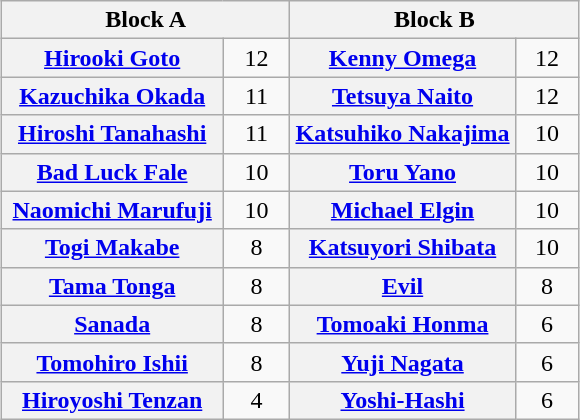<table class="wikitable" style="margin: 1em auto 1em auto;text-align:center">
<tr>
<th colspan="2" style="width:50%">Block A</th>
<th colspan="2" style="width:50%">Block B</th>
</tr>
<tr>
<th><a href='#'>Hirooki Goto</a></th>
<td style="width:35px">12</td>
<th><a href='#'>Kenny Omega</a></th>
<td style="width:35px">12</td>
</tr>
<tr>
<th><a href='#'>Kazuchika Okada</a></th>
<td>11</td>
<th><a href='#'>Tetsuya Naito</a></th>
<td>12</td>
</tr>
<tr>
<th><a href='#'>Hiroshi Tanahashi</a></th>
<td>11</td>
<th><a href='#'>Katsuhiko Nakajima</a></th>
<td>10</td>
</tr>
<tr>
<th><a href='#'>Bad Luck Fale</a></th>
<td>10</td>
<th><a href='#'>Toru Yano</a></th>
<td>10</td>
</tr>
<tr>
<th><a href='#'>Naomichi Marufuji</a></th>
<td>10</td>
<th><a href='#'>Michael Elgin</a></th>
<td>10</td>
</tr>
<tr>
<th><a href='#'>Togi Makabe</a></th>
<td>8</td>
<th><a href='#'>Katsuyori Shibata</a></th>
<td>10</td>
</tr>
<tr>
<th><a href='#'>Tama Tonga</a></th>
<td>8</td>
<th><a href='#'>Evil</a></th>
<td>8</td>
</tr>
<tr>
<th><a href='#'>Sanada</a></th>
<td>8</td>
<th><a href='#'>Tomoaki Honma</a></th>
<td>6</td>
</tr>
<tr>
<th><a href='#'>Tomohiro Ishii</a></th>
<td>8</td>
<th><a href='#'>Yuji Nagata</a></th>
<td>6</td>
</tr>
<tr>
<th><a href='#'>Hiroyoshi Tenzan</a></th>
<td>4</td>
<th><a href='#'>Yoshi-Hashi</a></th>
<td>6</td>
</tr>
</table>
